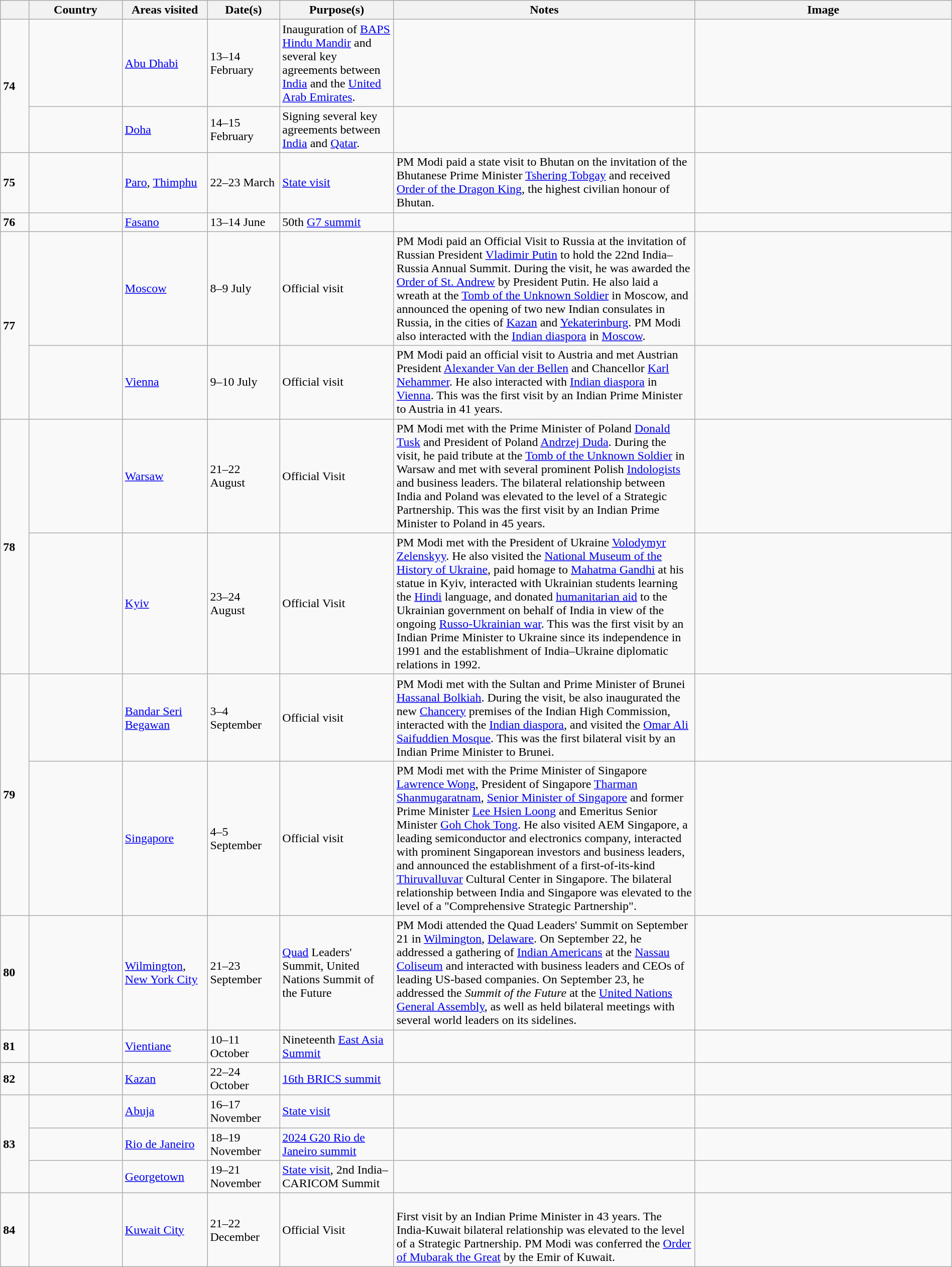<table class="wikitable outercollapse sortable" style="margin: 1em auto 1em auto">
<tr>
<th style="width: 3%;"></th>
<th width="150">Country</th>
<th width="120">Areas visited</th>
<th width="100">Date(s)</th>
<th width="180">Purpose(s)</th>
<th width="550">Notes</th>
<th width="500">Image</th>
</tr>
<tr>
<td rowspan=2><strong>74</strong></td>
<td></td>
<td><a href='#'>Abu Dhabi</a></td>
<td>13–14 February</td>
<td>Inauguration of <a href='#'>BAPS Hindu Mandir</a> and several key agreements between <a href='#'>India</a> and the <a href='#'>United Arab Emirates</a>.</td>
<td></td>
<td></td>
</tr>
<tr>
<td></td>
<td><a href='#'>Doha</a></td>
<td>14–15 February</td>
<td>Signing several key agreements between <a href='#'>India</a> and <a href='#'>Qatar</a>.</td>
<td></td>
<td></td>
</tr>
<tr>
<td><strong>75</strong></td>
<td></td>
<td><a href='#'>Paro</a>, <a href='#'>Thimphu</a></td>
<td>22–23 March</td>
<td><a href='#'>State visit</a></td>
<td>PM Modi paid a state visit to Bhutan on the invitation of the Bhutanese Prime Minister <a href='#'>Tshering Tobgay</a> and received <a href='#'>Order of the Dragon King</a>, the highest civilian honour of Bhutan.</td>
<td><br></td>
</tr>
<tr>
<td><strong>76</strong></td>
<td></td>
<td><a href='#'>Fasano</a></td>
<td>13–14 June</td>
<td>50th <a href='#'>G7 summit</a></td>
<td></td>
<td></td>
</tr>
<tr>
<td rowspan="2"><strong>77</strong></td>
<td></td>
<td><a href='#'>Moscow</a></td>
<td>8–9 July</td>
<td>Official visit</td>
<td> PM Modi paid an Official Visit to Russia at the invitation of Russian President <a href='#'>Vladimir Putin</a> to hold the 22nd India–Russia Annual Summit. During the visit, he was awarded the <a href='#'>Order of St. Andrew</a> by President Putin. He also laid a wreath at the <a href='#'>Tomb of the Unknown Soldier</a> in Moscow, and announced the opening of two new Indian consulates in Russia, in the cities of <a href='#'>Kazan</a> and <a href='#'>Yekaterinburg</a>. PM Modi also interacted with the <a href='#'>Indian diaspora</a> in <a href='#'>Moscow</a>.</td>
<td></td>
</tr>
<tr>
<td></td>
<td><a href='#'>Vienna</a></td>
<td>9–10 July</td>
<td>Official visit</td>
<td> PM Modi paid an official visit to Austria and met Austrian President <a href='#'>Alexander Van der Bellen</a> and Chancellor <a href='#'>Karl Nehammer</a>. He also interacted with <a href='#'>Indian diaspora</a> in <a href='#'>Vienna</a>. This was the first visit by an Indian Prime Minister to Austria in 41 years.</td>
<td></td>
</tr>
<tr>
<td rowspan="2"><strong>78</strong></td>
<td></td>
<td><a href='#'>Warsaw</a></td>
<td>21–22 August</td>
<td>Official Visit</td>
<td> PM Modi met with the Prime Minister of Poland <a href='#'>Donald Tusk</a> and President of Poland <a href='#'>Andrzej Duda</a>. During the visit, he paid tribute at the <a href='#'>Tomb of the Unknown Soldier</a> in Warsaw and met with several prominent Polish <a href='#'>Indologists</a> and business leaders. The bilateral relationship between India and Poland was elevated to the level of a Strategic Partnership. This was the first visit by an Indian Prime Minister to Poland in 45 years.</td>
<td><br></td>
</tr>
<tr>
<td></td>
<td><a href='#'>Kyiv</a></td>
<td>23–24 August</td>
<td>Official Visit</td>
<td> PM Modi met with the President of Ukraine <a href='#'>Volodymyr Zelenskyy</a>. He also visited the <a href='#'>National Museum of the History of Ukraine</a>, paid homage to <a href='#'>Mahatma Gandhi</a> at his statue in Kyiv, interacted with Ukrainian students learning the <a href='#'>Hindi</a> language, and donated <a href='#'>humanitarian aid</a> to the Ukrainian government on behalf of India in view of the ongoing <a href='#'>Russo-Ukrainian war</a>. This was the first visit by an Indian Prime Minister to Ukraine since its independence in 1991 and the establishment of India–Ukraine diplomatic relations in 1992.</td>
<td></td>
</tr>
<tr>
<td rowspan="2"><strong>79</strong></td>
<td></td>
<td><a href='#'>Bandar Seri Begawan</a></td>
<td>3–4 September</td>
<td>Official visit</td>
<td> PM Modi met with the Sultan and Prime Minister of Brunei <a href='#'>Hassanal Bolkiah</a>. During the visit, be also inaugurated the new <a href='#'>Chancery</a> premises of the Indian High Commission, interacted with the <a href='#'>Indian diaspora</a>, and visited the <a href='#'>Omar Ali Saifuddien Mosque</a>. This was the first bilateral visit by an Indian Prime Minister to Brunei.</td>
<td><br></td>
</tr>
<tr>
<td></td>
<td><a href='#'>Singapore</a></td>
<td>4–5 September</td>
<td>Official visit</td>
<td> PM Modi met with the Prime Minister of Singapore <a href='#'>Lawrence Wong</a>, President of Singapore <a href='#'>Tharman Shanmugaratnam</a>, <a href='#'>Senior Minister of Singapore</a> and former Prime Minister <a href='#'>Lee Hsien Loong</a> and Emeritus Senior Minister <a href='#'>Goh Chok Tong</a>. He also visited AEM Singapore, a leading semiconductor and electronics company, interacted with prominent Singaporean investors and business leaders, and announced the establishment of a first-of-its-kind <a href='#'>Thiruvalluvar</a> Cultural Center in Singapore. The bilateral relationship between India and Singapore was elevated to the level of a "Comprehensive Strategic Partnership".</td>
<td></td>
</tr>
<tr>
<td><strong>80</strong></td>
<td><br></td>
<td><a href='#'>Wilmington</a>, <a href='#'>New York City</a></td>
<td>21–23 September</td>
<td><a href='#'>Quad</a> Leaders' Summit, United Nations Summit of the Future</td>
<td> PM Modi attended the Quad Leaders' Summit on September 21 in <a href='#'>Wilmington</a>, <a href='#'>Delaware</a>. On September 22, he addressed a gathering of <a href='#'>Indian Americans</a> at the <a href='#'>Nassau Coliseum</a> and interacted with business leaders and CEOs of leading US-based companies. On September 23, he addressed the <em>Summit of the Future</em> at the <a href='#'>United Nations General Assembly</a>, as well as held bilateral meetings with several world leaders on its sidelines.</td>
<td></td>
</tr>
<tr>
<td><strong>81</strong></td>
<td></td>
<td><a href='#'>Vientiane</a></td>
<td>10–11 October</td>
<td>Nineteenth <a href='#'>East Asia Summit</a></td>
<td></td>
<td></td>
</tr>
<tr>
<td><strong>82</strong></td>
<td></td>
<td><a href='#'>Kazan</a></td>
<td>22–24 October</td>
<td><a href='#'>16th BRICS summit</a></td>
<td></td>
<td><br></td>
</tr>
<tr>
<td rowspan="3"><strong>83</strong></td>
<td></td>
<td><a href='#'>Abuja</a></td>
<td>16–17 November</td>
<td><a href='#'>State visit</a></td>
<td></td>
<td></td>
</tr>
<tr>
<td></td>
<td><a href='#'>Rio de Janeiro</a></td>
<td>18–19 November</td>
<td><a href='#'>2024 G20 Rio de Janeiro summit</a></td>
<td></td>
<td></td>
</tr>
<tr>
<td></td>
<td><a href='#'>Georgetown</a></td>
<td>19–21 November</td>
<td><a href='#'>State visit</a>, 2nd India–CARICOM Summit</td>
<td></td>
<td></td>
</tr>
<tr>
<td><strong>84</strong></td>
<td></td>
<td><a href='#'>Kuwait City</a></td>
<td>21–22 December</td>
<td>Official Visit</td>
<td><br>First visit by an Indian Prime Minister in 43 years. The India-Kuwait bilateral relationship was elevated to the level of a Strategic Partnership. PM Modi was conferred the <a href='#'>Order of Mubarak the Great</a> by the Emir of Kuwait.</td>
<td></td>
</tr>
</table>
